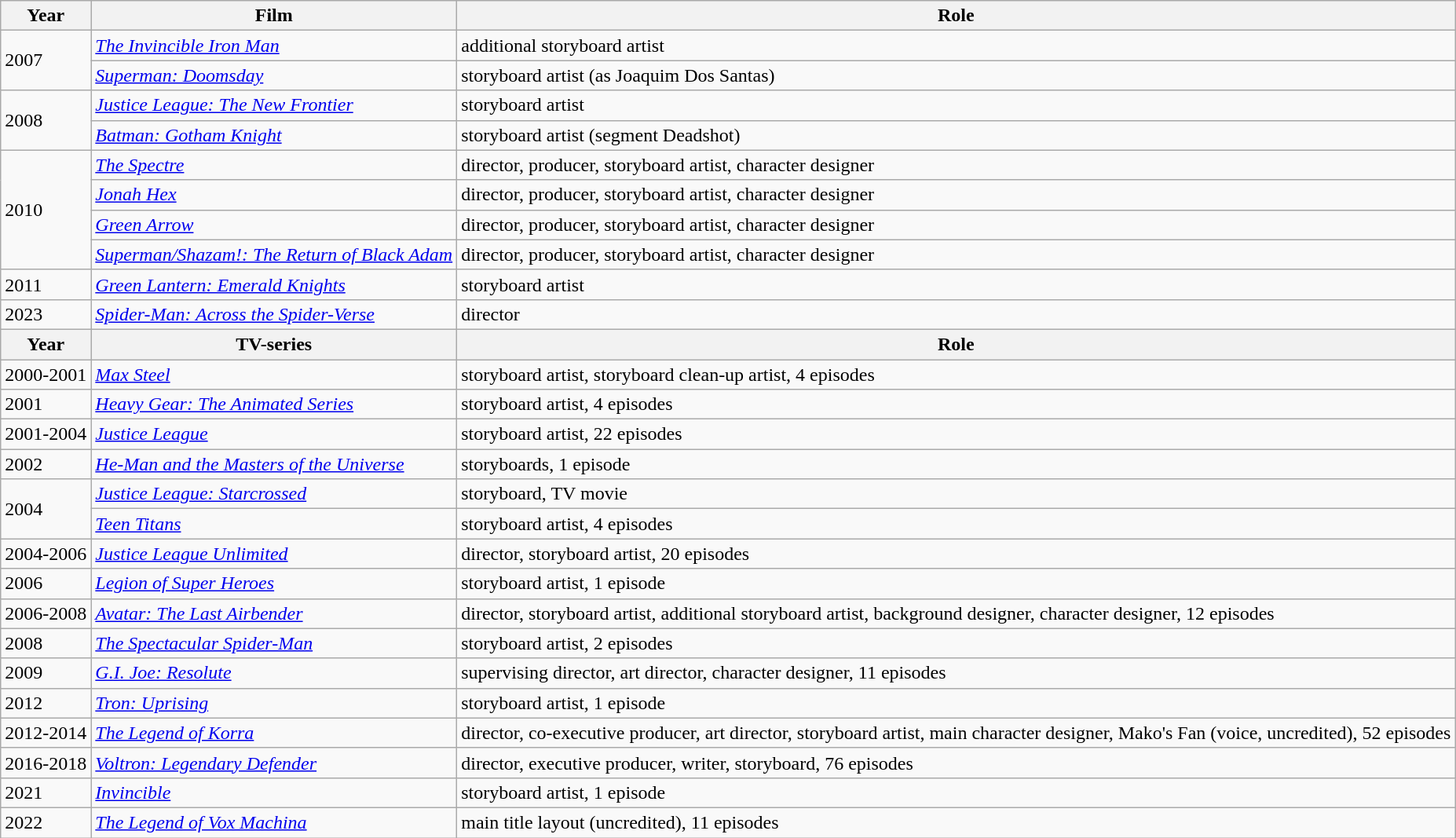<table class="wikitable">
<tr>
<th>Year</th>
<th>Film</th>
<th>Role</th>
</tr>
<tr>
<td rowspan="2">2007</td>
<td><a href='#'><em>The Invincible Iron Man</em></a></td>
<td>additional storyboard artist</td>
</tr>
<tr>
<td><em><a href='#'>Superman: Doomsday</a></em></td>
<td>storyboard artist (as Joaquim Dos Santas)</td>
</tr>
<tr>
<td rowspan="2">2008</td>
<td><em><a href='#'>Justice League: The New Frontier</a></em></td>
<td>storyboard artist</td>
</tr>
<tr>
<td><em><a href='#'>Batman: Gotham Knight</a></em></td>
<td>storyboard artist (segment Deadshot)</td>
</tr>
<tr>
<td rowspan="4">2010</td>
<td><a href='#'><em>The Spectre</em></a></td>
<td>director, producer, storyboard artist, character designer</td>
</tr>
<tr>
<td><a href='#'><em>Jonah Hex</em></a></td>
<td>director, producer, storyboard artist, character designer</td>
</tr>
<tr>
<td><a href='#'><em>Green Arrow</em></a></td>
<td>director, producer, storyboard artist, character designer</td>
</tr>
<tr>
<td><em><a href='#'>Superman/Shazam!: The Return of Black Adam</a></em></td>
<td>director, producer, storyboard artist, character designer</td>
</tr>
<tr>
<td rowspan="1">2011</td>
<td><em><a href='#'>Green Lantern: Emerald Knights</a></em></td>
<td>storyboard artist</td>
</tr>
<tr>
<td rowspan="1">2023</td>
<td><em><a href='#'>Spider-Man: Across the Spider-Verse</a></em></td>
<td>director</td>
</tr>
<tr>
<th>Year</th>
<th>TV-series</th>
<th>Role</th>
</tr>
<tr>
<td>2000-2001</td>
<td><em><a href='#'>Max Steel</a></em></td>
<td>storyboard artist, storyboard clean-up artist, 4 episodes</td>
</tr>
<tr>
<td>2001</td>
<td><em><a href='#'>Heavy Gear: The Animated Series</a></em></td>
<td>storyboard artist, 4 episodes</td>
</tr>
<tr>
<td>2001-2004</td>
<td><em><a href='#'>Justice League</a></em></td>
<td>storyboard artist, 22 episodes</td>
</tr>
<tr>
<td>2002</td>
<td><em><a href='#'>He-Man and the Masters of the Universe</a></em></td>
<td>storyboards, 1 episode</td>
</tr>
<tr>
<td rowspan="2">2004</td>
<td><em><a href='#'>Justice League: Starcrossed</a></em></td>
<td>storyboard, TV movie</td>
</tr>
<tr>
<td><em><a href='#'>Teen Titans</a></em></td>
<td>storyboard artist, 4 episodes</td>
</tr>
<tr>
<td>2004-2006</td>
<td><em><a href='#'>Justice League Unlimited</a></em></td>
<td>director, storyboard artist, 20 episodes</td>
</tr>
<tr>
<td>2006</td>
<td><em><a href='#'>Legion of Super Heroes</a></em></td>
<td>storyboard artist, 1 episode</td>
</tr>
<tr>
<td>2006-2008</td>
<td><em><a href='#'>Avatar: The Last Airbender</a></em></td>
<td>director, storyboard artist, additional storyboard artist, background designer, character designer, 12 episodes</td>
</tr>
<tr>
<td>2008</td>
<td><em><a href='#'>The Spectacular Spider-Man</a></em></td>
<td>storyboard artist, 2 episodes</td>
</tr>
<tr>
<td>2009</td>
<td><em><a href='#'>G.I. Joe: Resolute</a></em></td>
<td>supervising director, art director, character designer, 11 episodes</td>
</tr>
<tr>
<td>2012</td>
<td><em><a href='#'>Tron: Uprising</a></em></td>
<td>storyboard artist, 1 episode</td>
</tr>
<tr>
<td>2012-2014</td>
<td><em><a href='#'>The Legend of Korra</a></em></td>
<td>director, co-executive producer, art director, storyboard artist, main character designer, Mako's Fan (voice, uncredited), 52 episodes</td>
</tr>
<tr>
<td>2016-2018</td>
<td><em><a href='#'>Voltron: Legendary Defender</a></em></td>
<td>director, executive producer, writer, storyboard, 76 episodes</td>
</tr>
<tr>
<td>2021</td>
<td><em><a href='#'>Invincible</a></em></td>
<td>storyboard artist, 1 episode</td>
</tr>
<tr>
<td>2022</td>
<td><em><a href='#'>The Legend of Vox Machina</a></em></td>
<td>main title layout (uncredited), 11 episodes</td>
</tr>
</table>
